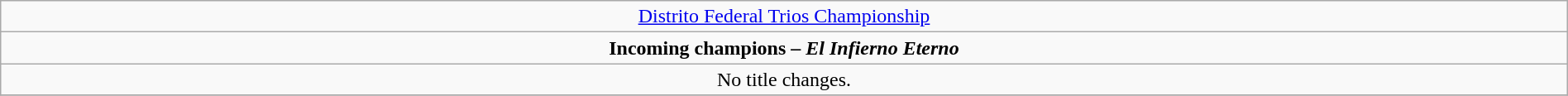<table class="wikitable" style="text-align:center; width:100%;">
<tr>
<td colspan="4" style="text-align: center;"><a href='#'>Distrito Federal Trios Championship</a></td>
</tr>
<tr>
<td colspan="4" style="text-align: center;"><strong>Incoming champions – <em>El Infierno Eterno</em> </strong></td>
</tr>
<tr>
<td>No title changes.</td>
</tr>
<tr>
</tr>
</table>
